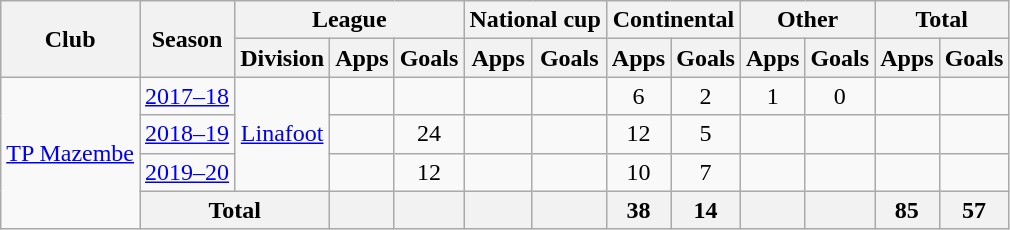<table class="wikitable" style="text-align:center">
<tr>
<th rowspan="2">Club</th>
<th rowspan="2">Season</th>
<th colspan="3">League</th>
<th colspan="2">National cup</th>
<th colspan="2">Continental</th>
<th colspan="2">Other</th>
<th colspan="2">Total</th>
</tr>
<tr>
<th>Division</th>
<th>Apps</th>
<th>Goals</th>
<th>Apps</th>
<th>Goals</th>
<th>Apps</th>
<th>Goals</th>
<th>Apps</th>
<th>Goals</th>
<th>Apps</th>
<th>Goals</th>
</tr>
<tr>
<td rowspan="4"><a href='#'>TP Mazembe</a></td>
<td><a href='#'>2017–18</a></td>
<td rowspan="3"><a href='#'>Linafoot</a></td>
<td></td>
<td></td>
<td></td>
<td></td>
<td>6</td>
<td>2</td>
<td>1</td>
<td>0</td>
<td></td>
<td></td>
</tr>
<tr>
<td><a href='#'>2018–19</a></td>
<td></td>
<td>24</td>
<td></td>
<td></td>
<td>12</td>
<td>5</td>
<td></td>
<td></td>
<td></td>
<td></td>
</tr>
<tr>
<td><a href='#'>2019–20</a></td>
<td></td>
<td>12</td>
<td></td>
<td></td>
<td>10</td>
<td>7</td>
<td></td>
<td></td>
<td></td>
<td></td>
</tr>
<tr>
<th colspan="2">Total</th>
<th></th>
<th></th>
<th></th>
<th></th>
<th>38</th>
<th>14</th>
<th></th>
<th></th>
<th>85</th>
<th>57</th>
</tr>
</table>
